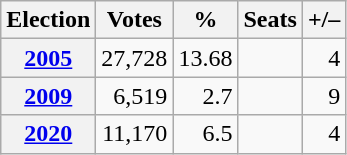<table class=wikitable style=text-align:right>
<tr>
<th>Election</th>
<th>Votes</th>
<th>%</th>
<th>Seats</th>
<th>+/–</th>
</tr>
<tr>
<th><a href='#'>2005</a></th>
<td>27,728</td>
<td>13.68</td>
<td></td>
<td> 4</td>
</tr>
<tr>
<th><a href='#'>2009</a></th>
<td>6,519</td>
<td>2.7</td>
<td></td>
<td> 9</td>
</tr>
<tr>
<th><a href='#'>2020</a></th>
<td>11,170</td>
<td>6.5</td>
<td></td>
<td> 4</td>
</tr>
</table>
